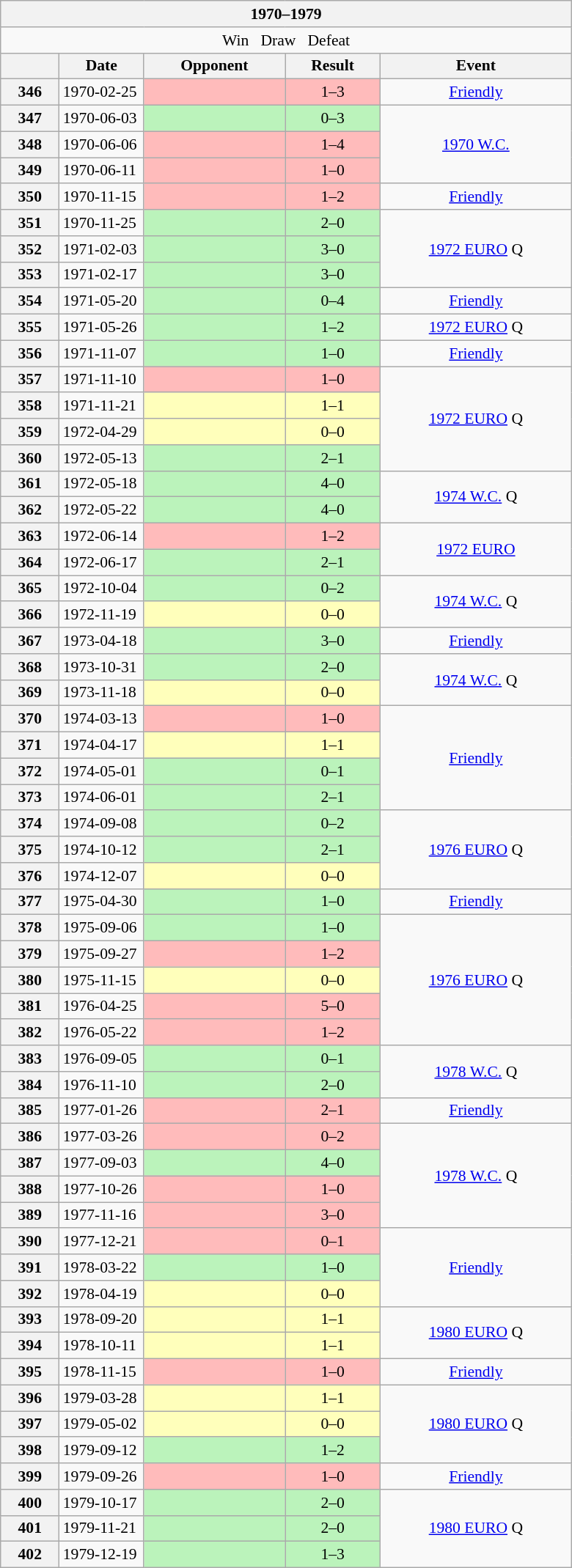<table class="wikitable collapsible" style="font-size: 90%; min-width: 520px">
<tr>
<th colspan="5" width="400">1970–1979</th>
</tr>
<tr>
<td align="center" colspan="5"> Win   Draw   Defeat</td>
</tr>
<tr>
<th></th>
<th width="70">Date</th>
<th>Opponent</th>
<th>Result</th>
<th>Event</th>
</tr>
<tr>
<th>346</th>
<td>1970-02-25</td>
<td bgcolor="#ffbbbb"></td>
<td bgcolor="#ffbbbb" align="center">1–3</td>
<td align="center"><a href='#'>Friendly</a></td>
</tr>
<tr>
<th>347</th>
<td>1970-06-03</td>
<td bgcolor="#bbf3bb"></td>
<td bgcolor="#bbf3bb" align="center">0–3</td>
<td align="center" rowspan="3"> <a href='#'>1970 W.C.</a></td>
</tr>
<tr>
<th>348</th>
<td>1970-06-06</td>
<td bgcolor="#ffbbbb"></td>
<td bgcolor="#ffbbbb" align="center">1–4</td>
</tr>
<tr>
<th>349</th>
<td>1970-06-11</td>
<td bgcolor="#ffbbbb"></td>
<td bgcolor="#ffbbbb" align="center">1–0</td>
</tr>
<tr>
<th>350</th>
<td>1970-11-15</td>
<td bgcolor="#ffbbbb"></td>
<td bgcolor="#ffbbbb" align="center">1–2</td>
<td align="center"><a href='#'>Friendly</a></td>
</tr>
<tr>
<th>351</th>
<td>1970-11-25</td>
<td bgcolor="#bbf3bb"></td>
<td bgcolor="#bbf3bb" align="center">2–0</td>
<td rowspan="3" align="center"> <a href='#'>1972 EURO</a> Q</td>
</tr>
<tr>
<th>352</th>
<td>1971-02-03</td>
<td bgcolor="#bbf3bb"></td>
<td bgcolor="#bbf3bb" align="center">3–0</td>
</tr>
<tr>
<th>353</th>
<td>1971-02-17</td>
<td bgcolor="#bbf3bb"></td>
<td bgcolor="#bbf3bb" align="center">3–0</td>
</tr>
<tr>
<th>354</th>
<td>1971-05-20</td>
<td bgcolor="#bbf3bb"></td>
<td bgcolor="#bbf3bb" align="center">0–4</td>
<td align="center"><a href='#'>Friendly</a></td>
</tr>
<tr>
<th>355</th>
<td>1971-05-26</td>
<td bgcolor="#bbf3bb"></td>
<td bgcolor="#bbf3bb" align="center">1–2</td>
<td align="center"> <a href='#'>1972 EURO</a> Q</td>
</tr>
<tr>
<th>356</th>
<td>1971-11-07</td>
<td bgcolor="#bbf3bb"></td>
<td bgcolor="#bbf3bb" align="center">1–0</td>
<td align="center"><a href='#'>Friendly</a></td>
</tr>
<tr>
<th>357</th>
<td>1971-11-10</td>
<td bgcolor="#ffbbbb"></td>
<td bgcolor="#ffbbbb" align="center">1–0</td>
<td rowspan="4" align="center"> <a href='#'>1972 EURO</a> Q</td>
</tr>
<tr>
<th>358</th>
<td>1971-11-21</td>
<td bgcolor="#ffffbb"></td>
<td bgcolor="#ffffbb" align="center">1–1</td>
</tr>
<tr>
<th>359</th>
<td>1972-04-29</td>
<td bgcolor="#ffffbb"></td>
<td bgcolor="#ffffbb" align="center">0–0</td>
</tr>
<tr>
<th>360</th>
<td>1972-05-13</td>
<td bgcolor="#bbf3bb"></td>
<td bgcolor="#bbf3bb" align="center">2–1</td>
</tr>
<tr>
<th>361</th>
<td>1972-05-18</td>
<td bgcolor="#bbf3bb"></td>
<td bgcolor="#bbf3bb" align="center">4–0</td>
<td align="center" rowspan="2"> <a href='#'>1974 W.C.</a> Q</td>
</tr>
<tr>
<th>362</th>
<td>1972-05-22</td>
<td bgcolor="#bbf3bb"></td>
<td bgcolor="#bbf3bb" align="center">4–0</td>
</tr>
<tr>
<th>363</th>
<td>1972-06-14</td>
<td bgcolor="#ffbbbb"></td>
<td bgcolor="#ffbbbb" align="center">1–2</td>
<td rowspan="2" align="center"> <a href='#'>1972 EURO</a></td>
</tr>
<tr>
<th>364</th>
<td>1972-06-17</td>
<td bgcolor="#bbf3bb"></td>
<td bgcolor="#bbf3bb" align="center">2–1</td>
</tr>
<tr>
<th>365</th>
<td>1972-10-04</td>
<td bgcolor="#bbf3bb"></td>
<td bgcolor="#bbf3bb" align="center">0–2</td>
<td align="center" rowspan="2"> <a href='#'>1974 W.C.</a> Q</td>
</tr>
<tr>
<th>366</th>
<td>1972-11-19</td>
<td bgcolor="#ffffbb"></td>
<td bgcolor="#ffffbb" align="center">0–0</td>
</tr>
<tr>
<th>367</th>
<td>1973-04-18</td>
<td bgcolor="#bbf3bb"></td>
<td bgcolor="#bbf3bb" align="center">3–0</td>
<td align="center"><a href='#'>Friendly</a></td>
</tr>
<tr>
<th>368</th>
<td>1973-10-31</td>
<td bgcolor="#bbf3bb"></td>
<td bgcolor="#bbf3bb" align="center">2–0</td>
<td align="center" rowspan="2"> <a href='#'>1974 W.C.</a> Q</td>
</tr>
<tr>
<th>369</th>
<td>1973-11-18</td>
<td bgcolor="#ffffbb"></td>
<td bgcolor="#ffffbb" align="center">0–0</td>
</tr>
<tr>
<th>370</th>
<td>1974-03-13</td>
<td bgcolor="#ffbbbb"></td>
<td bgcolor="#ffbbbb" align="center">1–0</td>
<td align="center" rowspan="4"><a href='#'>Friendly</a></td>
</tr>
<tr>
<th>371</th>
<td>1974-04-17</td>
<td bgcolor="#ffffbb"></td>
<td bgcolor="#ffffbb" align="center">1–1</td>
</tr>
<tr>
<th>372</th>
<td>1974-05-01</td>
<td bgcolor="#bbf3bb"></td>
<td bgcolor="#bbf3bb" align="center">0–1</td>
</tr>
<tr>
<th>373</th>
<td>1974-06-01</td>
<td bgcolor="#bbf3bb"></td>
<td bgcolor="#bbf3bb" align="center">2–1</td>
</tr>
<tr>
<th>374</th>
<td>1974-09-08</td>
<td bgcolor="#bbf3bb"></td>
<td bgcolor="#bbf3bb" align="center">0–2</td>
<td align="center" rowspan="3"> <a href='#'>1976 EURO</a> Q</td>
</tr>
<tr>
<th>375</th>
<td>1974-10-12</td>
<td bgcolor="#bbf3bb"></td>
<td bgcolor="#bbf3bb" align="center">2–1</td>
</tr>
<tr>
<th>376</th>
<td>1974-12-07</td>
<td bgcolor="#ffffbb"></td>
<td bgcolor="#ffffbb" align="center">0–0</td>
</tr>
<tr>
<th>377</th>
<td>1975-04-30</td>
<td bgcolor="#bbf3bb"></td>
<td bgcolor="#bbf3bb" align="center">1–0</td>
<td align="center"><a href='#'>Friendly</a></td>
</tr>
<tr>
<th>378</th>
<td>1975-09-06</td>
<td bgcolor="#bbf3bb"></td>
<td bgcolor="#bbf3bb" align="center">1–0</td>
<td align="center" rowspan="5"> <a href='#'>1976 EURO</a> Q</td>
</tr>
<tr>
<th>379</th>
<td>1975-09-27</td>
<td bgcolor="#ffbbbb"></td>
<td bgcolor="#ffbbbb" align="center">1–2</td>
</tr>
<tr>
<th>380</th>
<td>1975-11-15</td>
<td bgcolor="#ffffbb"></td>
<td bgcolor="#ffffbb" align="center">0–0</td>
</tr>
<tr>
<th>381</th>
<td>1976-04-25</td>
<td bgcolor="#ffbbbb"></td>
<td bgcolor="#ffbbbb" align="center">5–0</td>
</tr>
<tr>
<th>382</th>
<td>1976-05-22</td>
<td bgcolor="#ffbbbb"></td>
<td bgcolor="#ffbbbb" align="center">1–2</td>
</tr>
<tr>
<th>383</th>
<td>1976-09-05</td>
<td bgcolor="#bbf3bb"></td>
<td bgcolor="#bbf3bb" align="center">0–1</td>
<td align="center" rowspan="2"> <a href='#'>1978 W.C.</a> Q</td>
</tr>
<tr>
<th>384</th>
<td>1976-11-10</td>
<td bgcolor="#bbf3bb"></td>
<td bgcolor="#bbf3bb" align="center">2–0</td>
</tr>
<tr>
<th>385</th>
<td>1977-01-26</td>
<td bgcolor="#ffbbbb"></td>
<td bgcolor="#ffbbbb" align="center">2–1</td>
<td align="center"><a href='#'>Friendly</a></td>
</tr>
<tr>
<th>386</th>
<td>1977-03-26</td>
<td bgcolor="#ffbbbb"></td>
<td bgcolor="#ffbbbb" align="center">0–2</td>
<td align="center" rowspan="4"> <a href='#'>1978 W.C.</a> Q</td>
</tr>
<tr>
<th>387</th>
<td>1977-09-03</td>
<td bgcolor="#bbf3bb"></td>
<td bgcolor="#bbf3bb" align="center">4–0</td>
</tr>
<tr>
<th>388</th>
<td>1977-10-26</td>
<td bgcolor="#ffbbbb"></td>
<td bgcolor="#ffbbbb" align="center">1–0</td>
</tr>
<tr>
<th>389</th>
<td>1977-11-16</td>
<td bgcolor="#ffbbbb"></td>
<td bgcolor="#ffbbbb" align="center">3–0</td>
</tr>
<tr>
<th>390</th>
<td>1977-12-21</td>
<td bgcolor="#ffbbbb"></td>
<td bgcolor="#ffbbbb" align="center">0–1</td>
<td align="center" rowspan="3"><a href='#'>Friendly</a></td>
</tr>
<tr>
<th>391</th>
<td>1978-03-22</td>
<td bgcolor="#bbf3bb"></td>
<td bgcolor="#bbf3bb" align="center">1–0</td>
</tr>
<tr>
<th>392</th>
<td>1978-04-19</td>
<td bgcolor="#ffffbb"></td>
<td bgcolor="#ffffbb" align="center">0–0</td>
</tr>
<tr>
<th>393</th>
<td>1978-09-20</td>
<td bgcolor="#ffffbb"></td>
<td bgcolor="#ffffbb" align="center">1–1</td>
<td align="center" rowspan="2"> <a href='#'>1980 EURO</a> Q</td>
</tr>
<tr>
<th>394</th>
<td>1978-10-11</td>
<td bgcolor="#ffffbb"></td>
<td bgcolor="#ffffbb" align="center">1–1</td>
</tr>
<tr>
<th>395</th>
<td>1978-11-15</td>
<td bgcolor="#ffbbbb"></td>
<td bgcolor="#ffbbbb" align="center">1–0</td>
<td align="center"><a href='#'>Friendly</a></td>
</tr>
<tr>
<th>396</th>
<td>1979-03-28</td>
<td bgcolor="#ffffbb"></td>
<td bgcolor="#ffffbb" align="center">1–1</td>
<td align="center" rowspan="3"> <a href='#'>1980 EURO</a> Q</td>
</tr>
<tr>
<th>397</th>
<td>1979-05-02</td>
<td bgcolor="#ffffbb"></td>
<td bgcolor="#ffffbb" align="center">0–0</td>
</tr>
<tr>
<th>398</th>
<td>1979-09-12</td>
<td bgcolor="#bbf3bb"></td>
<td bgcolor="#bbf3bb" align="center">1–2</td>
</tr>
<tr>
<th>399</th>
<td>1979-09-26</td>
<td bgcolor="#ffbbbb"></td>
<td bgcolor="#ffbbbb" align="center">1–0</td>
<td align="center"><a href='#'>Friendly</a></td>
</tr>
<tr>
<th>400</th>
<td>1979-10-17</td>
<td bgcolor="#bbf3bb"></td>
<td bgcolor="#bbf3bb" align="center">2–0</td>
<td align="center" rowspan="3"> <a href='#'>1980 EURO</a> Q</td>
</tr>
<tr>
<th>401</th>
<td>1979-11-21</td>
<td bgcolor="#bbf3bb"></td>
<td bgcolor="#bbf3bb" align="center">2–0</td>
</tr>
<tr>
<th>402</th>
<td>1979-12-19</td>
<td bgcolor="#bbf3bb"></td>
<td bgcolor="#bbf3bb" align="center">1–3</td>
</tr>
</table>
